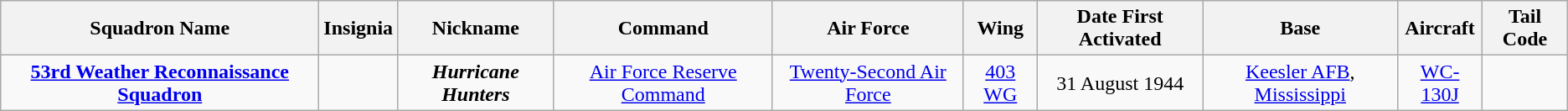<table class="wikitable sortable" style="text-align:center;">
<tr>
<th>Squadron Name</th>
<th>Insignia</th>
<th>Nickname</th>
<th>Command</th>
<th>Air Force</th>
<th>Wing</th>
<th>Date First Activated</th>
<th>Base</th>
<th>Aircraft</th>
<th>Tail Code</th>
</tr>
<tr>
<td><strong><a href='#'>53rd Weather Reconnaissance Squadron</a></strong></td>
<td></td>
<td><strong><em>Hurricane Hunters</em></strong></td>
<td><a href='#'>Air Force Reserve Command</a></td>
<td><a href='#'>Twenty-Second Air Force</a></td>
<td><a href='#'>403 WG</a></td>
<td>31 August 1944</td>
<td><a href='#'>Keesler AFB</a>, <a href='#'>Mississippi</a></td>
<td><a href='#'>WC-130J</a></td>
<td></td>
</tr>
</table>
